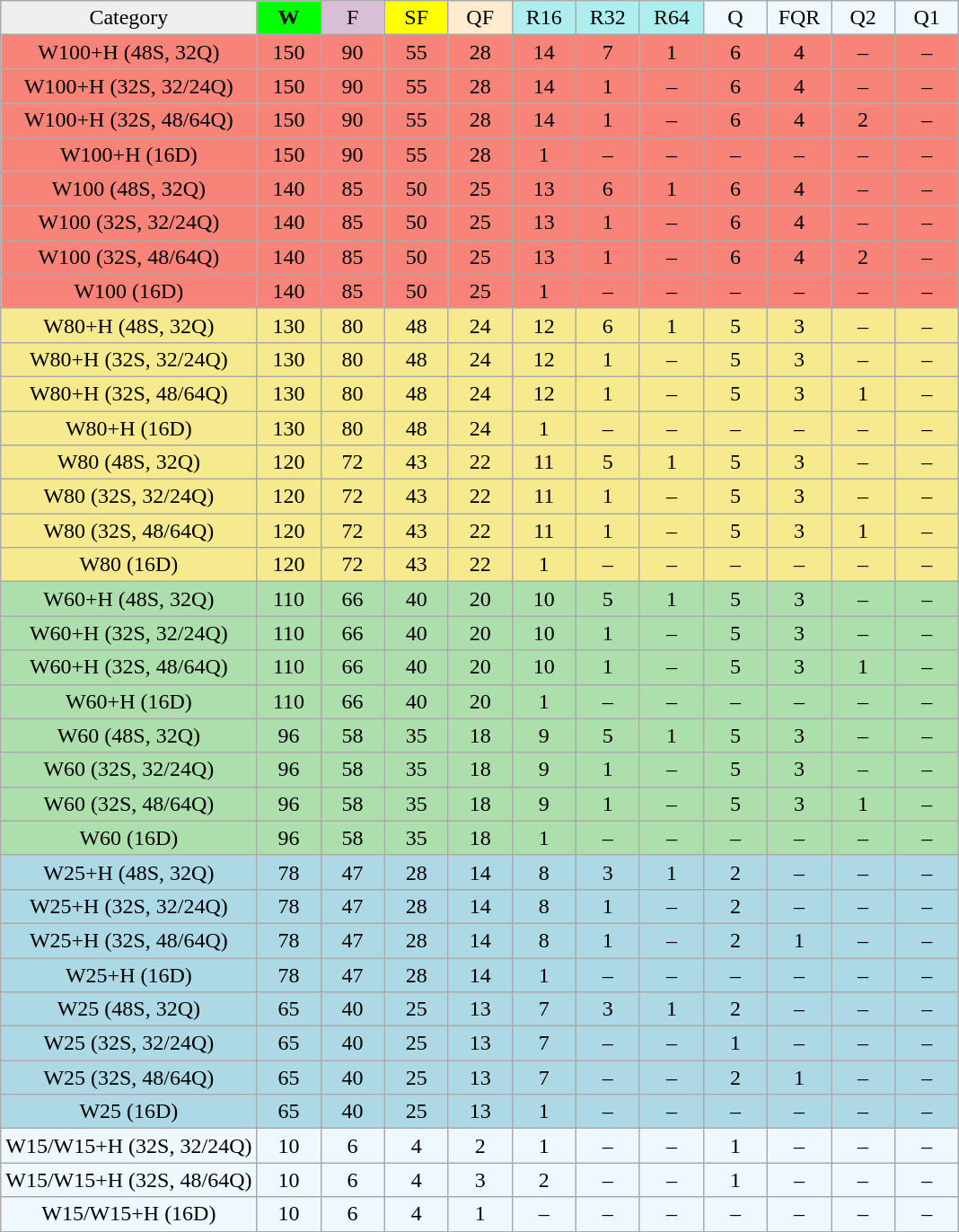<table class="wikitable" style="font-size:100%">
<tr align=center>
<td style="background:#efefef;">Category</td>
<td style="width:40px; background:lime;"><strong>W</strong></td>
<td style="width:40px; background:thistle;">F</td>
<td style="width:40px; background:#ff0;">SF</td>
<td style="width:40px; background:#ffebcd;">QF</td>
<td style="width:40px; background:#afeeee;">R16</td>
<td style="width:40px; background:#afeeee;">R32</td>
<td style="width:40px; background:#afeeee;">R64</td>
<td style="width:40px; background:#f0f8ff;">Q</td>
<td style="width:40px; background:#f0f8ff;">FQR</td>
<td style="width:40px; background:#f0f8ff;">Q2</td>
<td style="width:40px; background:#f0f8ff;">Q1</td>
</tr>
<tr style="text-align:center; background:#f88379;">
<td>W100+H (48S, 32Q)</td>
<td>150</td>
<td>90</td>
<td>55</td>
<td>28</td>
<td>14</td>
<td>7</td>
<td>1</td>
<td>6</td>
<td>4</td>
<td>–</td>
<td>–</td>
</tr>
<tr style="text-align:center; background:#f88379;">
<td>W100+H (32S, 32/24Q)</td>
<td>150</td>
<td>90</td>
<td>55</td>
<td>28</td>
<td>14</td>
<td>1</td>
<td>–</td>
<td>6</td>
<td>4</td>
<td>–</td>
<td>–</td>
</tr>
<tr style="text-align:center; background:#f88379;">
<td>W100+H (32S, 48/64Q)</td>
<td>150</td>
<td>90</td>
<td>55</td>
<td>28</td>
<td>14</td>
<td>1</td>
<td>–</td>
<td>6</td>
<td>4</td>
<td>2</td>
<td>–</td>
</tr>
<tr style="text-align:center; background:#f88379;">
<td>W100+H (16D)</td>
<td>150</td>
<td>90</td>
<td>55</td>
<td>28</td>
<td>1</td>
<td>–</td>
<td>–</td>
<td>–</td>
<td>–</td>
<td>–</td>
<td>–</td>
</tr>
<tr style="text-align:center; background:#f88379;">
<td>W100 (48S, 32Q)</td>
<td>140</td>
<td>85</td>
<td>50</td>
<td>25</td>
<td>13</td>
<td>6</td>
<td>1</td>
<td>6</td>
<td>4</td>
<td>–</td>
<td>–</td>
</tr>
<tr style="text-align:center; background:#f88379;">
<td>W100 (32S, 32/24Q)</td>
<td>140</td>
<td>85</td>
<td>50</td>
<td>25</td>
<td>13</td>
<td>1</td>
<td>–</td>
<td>6</td>
<td>4</td>
<td>–</td>
<td>–</td>
</tr>
<tr style="text-align:center; background:#f88379;">
<td>W100 (32S, 48/64Q)</td>
<td>140</td>
<td>85</td>
<td>50</td>
<td>25</td>
<td>13</td>
<td>1</td>
<td>–</td>
<td>6</td>
<td>4</td>
<td>2</td>
<td>–</td>
</tr>
<tr style="text-align:center; background:#f88379;">
<td>W100 (16D)</td>
<td>140</td>
<td>85</td>
<td>50</td>
<td>25</td>
<td>1</td>
<td>–</td>
<td>–</td>
<td>–</td>
<td>–</td>
<td>–</td>
<td>–</td>
</tr>
<tr style="text-align:center; background:#f7e98e;">
<td>W80+H (48S, 32Q)</td>
<td>130</td>
<td>80</td>
<td>48</td>
<td>24</td>
<td>12</td>
<td>6</td>
<td>1</td>
<td>5</td>
<td>3</td>
<td>–</td>
<td>–</td>
</tr>
<tr style="text-align:center; background:#f7e98e;">
<td>W80+H (32S, 32/24Q)</td>
<td>130</td>
<td>80</td>
<td>48</td>
<td>24</td>
<td>12</td>
<td>1</td>
<td>–</td>
<td>5</td>
<td>3</td>
<td>–</td>
<td>–</td>
</tr>
<tr style="text-align:center; background:#f7e98e;">
<td>W80+H (32S, 48/64Q)</td>
<td>130</td>
<td>80</td>
<td>48</td>
<td>24</td>
<td>12</td>
<td>1</td>
<td>–</td>
<td>5</td>
<td>3</td>
<td>1</td>
<td>–</td>
</tr>
<tr style="text-align:center; background:#f7e98e;">
<td>W80+H (16D)</td>
<td>130</td>
<td>80</td>
<td>48</td>
<td>24</td>
<td>1</td>
<td>–</td>
<td>–</td>
<td>–</td>
<td>–</td>
<td>–</td>
<td>–</td>
</tr>
<tr style="text-align:center; background:#f7e98e;">
<td>W80 (48S, 32Q)</td>
<td>120</td>
<td>72</td>
<td>43</td>
<td>22</td>
<td>11</td>
<td>5</td>
<td>1</td>
<td>5</td>
<td>3</td>
<td>–</td>
<td>–</td>
</tr>
<tr style="text-align:center; background:#f7e98e;">
<td>W80 (32S, 32/24Q)</td>
<td>120</td>
<td>72</td>
<td>43</td>
<td>22</td>
<td>11</td>
<td>1</td>
<td>–</td>
<td>5</td>
<td>3</td>
<td>–</td>
<td>–</td>
</tr>
<tr style="text-align:center; background:#f7e98e;">
<td>W80 (32S, 48/64Q)</td>
<td>120</td>
<td>72</td>
<td>43</td>
<td>22</td>
<td>11</td>
<td>1</td>
<td>–</td>
<td>5</td>
<td>3</td>
<td>1</td>
<td>–</td>
</tr>
<tr style="text-align:center; background:#f7e98e;">
<td>W80 (16D)</td>
<td>120</td>
<td>72</td>
<td>43</td>
<td>22</td>
<td>1</td>
<td>–</td>
<td>–</td>
<td>–</td>
<td>–</td>
<td>–</td>
<td>–</td>
</tr>
<tr style="text-align:center; background:#addfad;">
<td>W60+H (48S, 32Q)</td>
<td>110</td>
<td>66</td>
<td>40</td>
<td>20</td>
<td>10</td>
<td>5</td>
<td>1</td>
<td>5</td>
<td>3</td>
<td>–</td>
<td>–</td>
</tr>
<tr style="text-align:center; background:#addfad;">
<td>W60+H (32S, 32/24Q)</td>
<td>110</td>
<td>66</td>
<td>40</td>
<td>20</td>
<td>10</td>
<td>1</td>
<td>–</td>
<td>5</td>
<td>3</td>
<td>–</td>
<td>–</td>
</tr>
<tr style="text-align:center; background:#addfad;">
<td>W60+H (32S, 48/64Q)</td>
<td>110</td>
<td>66</td>
<td>40</td>
<td>20</td>
<td>10</td>
<td>1</td>
<td>–</td>
<td>5</td>
<td>3</td>
<td>1</td>
<td>–</td>
</tr>
<tr style="text-align:center; background:#addfad;">
<td>W60+H (16D)</td>
<td>110</td>
<td>66</td>
<td>40</td>
<td>20</td>
<td>1</td>
<td>–</td>
<td>–</td>
<td>–</td>
<td>–</td>
<td>–</td>
<td>–</td>
</tr>
<tr style="text-align:center; background:#addfad;">
<td>W60 (48S, 32Q)</td>
<td>96</td>
<td>58</td>
<td>35</td>
<td>18</td>
<td>9</td>
<td>5</td>
<td>1</td>
<td>5</td>
<td>3</td>
<td>–</td>
<td>–</td>
</tr>
<tr style="text-align:center; background:#addfad;">
<td>W60 (32S, 32/24Q)</td>
<td>96</td>
<td>58</td>
<td>35</td>
<td>18</td>
<td>9</td>
<td>1</td>
<td>–</td>
<td>5</td>
<td>3</td>
<td>–</td>
<td>–</td>
</tr>
<tr style="text-align:center; background:#addfad;">
<td>W60 (32S, 48/64Q)</td>
<td>96</td>
<td>58</td>
<td>35</td>
<td>18</td>
<td>9</td>
<td>1</td>
<td>–</td>
<td>5</td>
<td>3</td>
<td>1</td>
<td>–</td>
</tr>
<tr style="text-align:center; background:#addfad;">
<td>W60 (16D)</td>
<td>96</td>
<td>58</td>
<td>35</td>
<td>18</td>
<td>1</td>
<td>–</td>
<td>–</td>
<td>–</td>
<td>–</td>
<td>–</td>
<td>–</td>
</tr>
<tr style="text-align:center; background:lightblue;">
<td>W25+H (48S, 32Q)</td>
<td>78</td>
<td>47</td>
<td>28</td>
<td>14</td>
<td>8</td>
<td>3</td>
<td>1</td>
<td>2</td>
<td>–</td>
<td>–</td>
<td>–</td>
</tr>
<tr style="text-align:center; background:lightblue;">
<td>W25+H (32S, 32/24Q)</td>
<td>78</td>
<td>47</td>
<td>28</td>
<td>14</td>
<td>8</td>
<td>1</td>
<td>–</td>
<td>2</td>
<td>–</td>
<td>–</td>
<td>–</td>
</tr>
<tr style="text-align:center; background:lightblue;">
<td>W25+H (32S, 48/64Q)</td>
<td>78</td>
<td>47</td>
<td>28</td>
<td>14</td>
<td>8</td>
<td>1</td>
<td>–</td>
<td>2</td>
<td>1</td>
<td>–</td>
<td>–</td>
</tr>
<tr style="text-align:center; background:lightblue;">
<td>W25+H (16D)</td>
<td>78</td>
<td>47</td>
<td>28</td>
<td>14</td>
<td>1</td>
<td>–</td>
<td>–</td>
<td>–</td>
<td>–</td>
<td>–</td>
<td>–</td>
</tr>
<tr style="text-align:center; background:lightblue;">
<td>W25 (48S, 32Q)</td>
<td>65</td>
<td>40</td>
<td>25</td>
<td>13</td>
<td>7</td>
<td>3</td>
<td>1</td>
<td>2</td>
<td>–</td>
<td>–</td>
<td>–</td>
</tr>
<tr style="text-align:center; background:lightblue;">
<td>W25 (32S, 32/24Q)</td>
<td>65</td>
<td>40</td>
<td>25</td>
<td>13</td>
<td>7</td>
<td>–</td>
<td>–</td>
<td>1</td>
<td>–</td>
<td>–</td>
<td>–</td>
</tr>
<tr style="text-align:center; background:lightblue;">
<td>W25 (32S, 48/64Q)</td>
<td>65</td>
<td>40</td>
<td>25</td>
<td>13</td>
<td>7</td>
<td>–</td>
<td>–</td>
<td>2</td>
<td>1</td>
<td>–</td>
<td>–</td>
</tr>
<tr style="text-align:center; background:lightblue;">
<td>W25 (16D)</td>
<td>65</td>
<td>40</td>
<td>25</td>
<td>13</td>
<td>1</td>
<td>–</td>
<td>–</td>
<td>–</td>
<td>–</td>
<td>–</td>
<td>–</td>
</tr>
<tr style="text-align:center; background:#f0f8ff;">
<td>W15/W15+H (32S, 32/24Q)</td>
<td>10</td>
<td>6</td>
<td>4</td>
<td>2</td>
<td>1</td>
<td>–</td>
<td>–</td>
<td>1</td>
<td>–</td>
<td>–</td>
<td>–</td>
</tr>
<tr style="text-align:center; background:#f0f8ff;">
<td>W15/W15+H (32S, 48/64Q)</td>
<td>10</td>
<td>6</td>
<td>4</td>
<td>3</td>
<td>2</td>
<td>–</td>
<td>–</td>
<td>1</td>
<td>–</td>
<td>–</td>
<td>–</td>
</tr>
<tr style="text-align:center; background:#f0f8ff;">
<td>W15/W15+H (16D)</td>
<td>10</td>
<td>6</td>
<td>4</td>
<td>1</td>
<td>–</td>
<td>–</td>
<td>–</td>
<td>–</td>
<td>–</td>
<td>–</td>
<td>–</td>
</tr>
</table>
